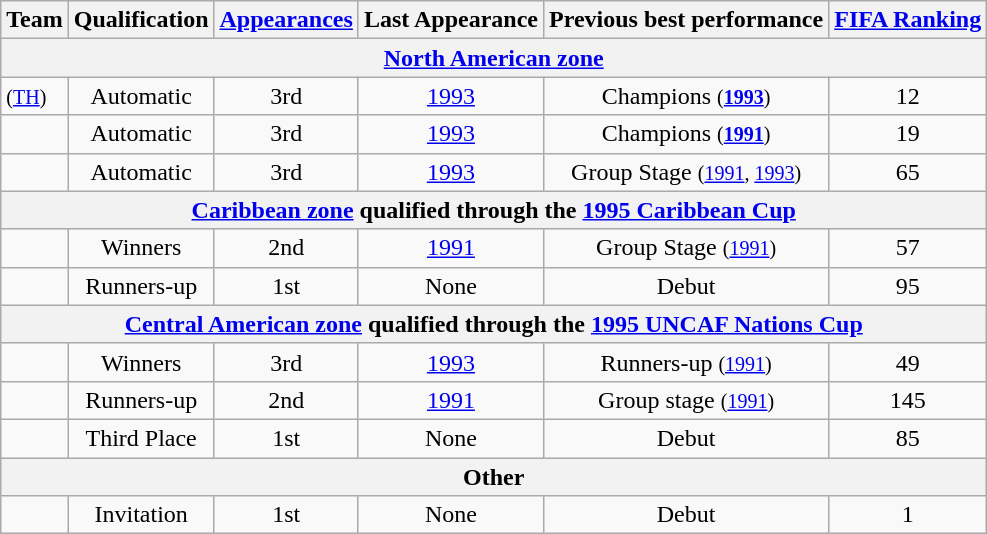<table class="wikitable">
<tr>
<th>Team</th>
<th>Qualification</th>
<th><a href='#'>Appearances</a></th>
<th>Last Appearance</th>
<th>Previous best performance</th>
<th><a href='#'>FIFA Ranking</a></th>
</tr>
<tr>
<th colspan=6><a href='#'>North American zone</a></th>
</tr>
<tr>
<td align=left> <small>(<a href='#'>TH</a>)</small></td>
<td align=center>Automatic</td>
<td align=center>3rd</td>
<td align=center><a href='#'>1993</a></td>
<td align=center>Champions <small>(<strong><a href='#'>1993</a></strong>)</small></td>
<td align=center>12</td>
</tr>
<tr>
<td align=left></td>
<td align=center>Automatic</td>
<td align=center>3rd</td>
<td align=center><a href='#'>1993</a></td>
<td align=center>Champions <small>(<strong><a href='#'>1991</a></strong>)</small></td>
<td align=center>19</td>
</tr>
<tr>
<td align=left></td>
<td align=center>Automatic</td>
<td align=center>3rd</td>
<td align=center><a href='#'>1993</a></td>
<td align=center>Group Stage <small>(<a href='#'>1991</a>, <a href='#'>1993</a>)</small></td>
<td align=center>65</td>
</tr>
<tr>
<th colspan=6><a href='#'>Caribbean zone</a> qualified through the <a href='#'>1995 Caribbean Cup</a></th>
</tr>
<tr>
<td align=left></td>
<td align=center>Winners</td>
<td align=center>2nd</td>
<td align=center><a href='#'>1991</a></td>
<td align=center>Group Stage <small>(<a href='#'>1991</a>)</small></td>
<td align=center>57</td>
</tr>
<tr>
<td align=left></td>
<td align=center>Runners-up</td>
<td align=center>1st</td>
<td align=center>None</td>
<td align=center>Debut</td>
<td align=center>95</td>
</tr>
<tr>
<th colspan=6><a href='#'>Central American zone</a> qualified through the <a href='#'>1995 UNCAF Nations Cup</a></th>
</tr>
<tr>
<td align=left></td>
<td align=center>Winners</td>
<td align=center>3rd</td>
<td align=center><a href='#'>1993</a></td>
<td align=center>Runners-up <small>(<a href='#'>1991</a>)</small></td>
<td align=center>49</td>
</tr>
<tr>
<td align=left></td>
<td align=center>Runners-up</td>
<td align=center>2nd</td>
<td align=center><a href='#'>1991</a></td>
<td align=center>Group stage <small>(<a href='#'>1991</a>)</small></td>
<td align=center>145</td>
</tr>
<tr>
<td align=left></td>
<td align=center>Third Place</td>
<td align=center>1st</td>
<td align=center>None</td>
<td align=center>Debut</td>
<td align=center>85</td>
</tr>
<tr>
<th colspan=6>Other</th>
</tr>
<tr>
<td align=left></td>
<td align=center>Invitation</td>
<td align=center>1st</td>
<td align=center>None</td>
<td align=center>Debut</td>
<td align=center>1</td>
</tr>
</table>
